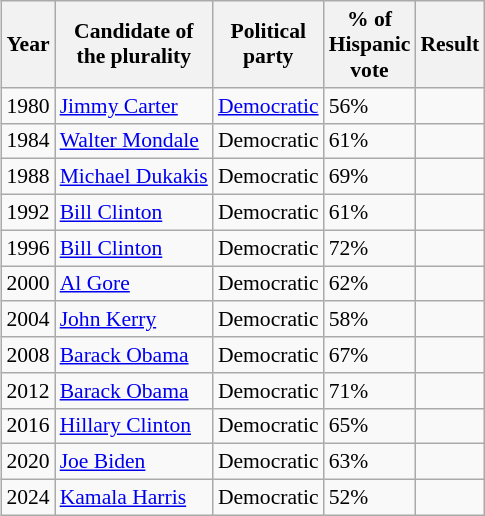<table class="wikitable sortable" style="float:right; font-size:90%; margin:0 0 1em 1em;">
<tr>
<th>Year</th>
<th>Candidate of<br>the plurality</th>
<th>Political <br> party</th>
<th>% of<br>Hispanic<br>vote</th>
<th>Result</th>
</tr>
<tr>
<td>1980</td>
<td><a href='#'>Jimmy Carter</a></td>
<td><a href='#'>Democratic</a></td>
<td>56%</td>
<td></td>
</tr>
<tr>
<td>1984</td>
<td><a href='#'>Walter Mondale</a></td>
<td>Democratic</td>
<td>61%</td>
<td></td>
</tr>
<tr>
<td>1988</td>
<td><a href='#'>Michael Dukakis</a></td>
<td>Democratic</td>
<td>69%</td>
<td></td>
</tr>
<tr>
<td>1992</td>
<td><a href='#'>Bill Clinton</a></td>
<td>Democratic</td>
<td>61%</td>
<td></td>
</tr>
<tr>
<td>1996</td>
<td><a href='#'>Bill Clinton</a></td>
<td>Democratic</td>
<td>72%</td>
<td></td>
</tr>
<tr>
<td>2000</td>
<td><a href='#'>Al Gore</a></td>
<td>Democratic</td>
<td>62%</td>
<td></td>
</tr>
<tr>
<td>2004</td>
<td><a href='#'>John Kerry</a></td>
<td>Democratic</td>
<td>58%</td>
<td></td>
</tr>
<tr>
<td>2008</td>
<td><a href='#'>Barack Obama</a></td>
<td>Democratic</td>
<td>67%</td>
<td></td>
</tr>
<tr>
<td>2012</td>
<td><a href='#'>Barack Obama</a></td>
<td>Democratic</td>
<td>71%</td>
<td></td>
</tr>
<tr>
<td>2016</td>
<td><a href='#'>Hillary Clinton</a></td>
<td>Democratic</td>
<td>65%</td>
<td></td>
</tr>
<tr>
<td>2020</td>
<td><a href='#'>Joe Biden</a></td>
<td>Democratic</td>
<td>63%</td>
<td></td>
</tr>
<tr>
<td>2024</td>
<td><a href='#'>Kamala Harris</a></td>
<td>Democratic</td>
<td>52%</td>
<td></td>
</tr>
</table>
